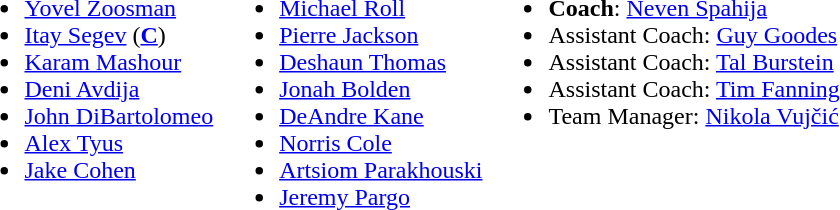<table>
<tr valign="top">
<td><br><ul><li> <a href='#'>Yovel Zoosman</a></li><li> <a href='#'>Itay Segev</a> (<strong><a href='#'>C</a></strong>)</li><li> <a href='#'>Karam Mashour</a></li><li>  <a href='#'>Deni Avdija</a></li><li>  <a href='#'>John DiBartolomeo</a></li><li>  <a href='#'>Alex Tyus</a></li><li>  <a href='#'>Jake Cohen</a></li></ul></td>
<td><br><ul><li> <a href='#'>Michael Roll</a></li><li> <a href='#'>Pierre Jackson</a></li><li> <a href='#'>Deshaun Thomas</a></li><li> <a href='#'>Jonah Bolden</a></li><li> <a href='#'>DeAndre Kane</a></li><li> <a href='#'>Norris Cole</a></li><li> <a href='#'>Artsiom Parakhouski</a></li><li> <a href='#'>Jeremy Pargo</a></li></ul></td>
<td><br><ul><li><strong>Coach</strong>:  <a href='#'>Neven Spahija</a></li><li>Assistant Coach:  <a href='#'>Guy Goodes</a></li><li>Assistant Coach:  <a href='#'>Tal Burstein</a></li><li>Assistant Coach:  <a href='#'>Tim Fanning</a></li><li>Team Manager:  <a href='#'>Nikola Vujčić</a></li></ul></td>
</tr>
</table>
